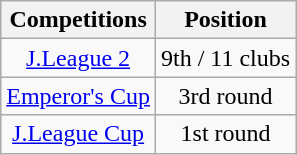<table class="wikitable" style="text-align:center;">
<tr>
<th>Competitions</th>
<th>Position</th>
</tr>
<tr>
<td><a href='#'>J.League 2</a></td>
<td>9th / 11 clubs</td>
</tr>
<tr>
<td><a href='#'>Emperor's Cup</a></td>
<td>3rd round</td>
</tr>
<tr>
<td><a href='#'>J.League Cup</a></td>
<td>1st round</td>
</tr>
</table>
